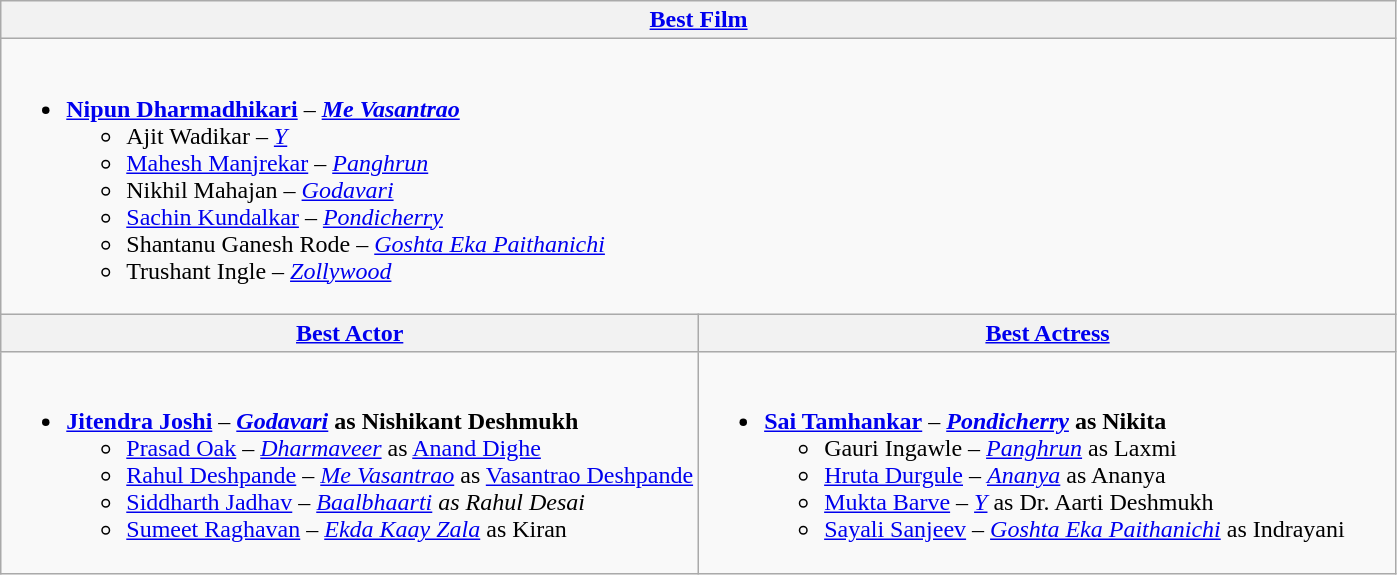<table class="wikitable">
<tr>
<th colspan=2><a href='#'>Best Film</a></th>
</tr>
<tr>
<td colspan=2><br><ul><li><strong><a href='#'>Nipun Dharmadhikari</a></strong> – <strong><em><a href='#'>Me Vasantrao</a></em></strong><ul><li>Ajit Wadikar – <em><a href='#'>Y</a></em></li><li><a href='#'>Mahesh Manjrekar</a> – <em><a href='#'>Panghrun</a></em></li><li>Nikhil Mahajan – <em><a href='#'>Godavari</a></em></li><li><a href='#'>Sachin Kundalkar</a> – <em><a href='#'>Pondicherry</a></em></li><li>Shantanu Ganesh Rode – <em><a href='#'>Goshta Eka Paithanichi</a></em></li><li>Trushant Ingle – <em><a href='#'>Zollywood</a></em></li></ul></li></ul></td>
</tr>
<tr>
<th style="vertical-align:top; width:50%;"><a href='#'>Best Actor</a></th>
<th style="vertical-align:top; width:50%;"><a href='#'>Best Actress</a></th>
</tr>
<tr>
<td><br><ul><li><strong><a href='#'>Jitendra Joshi</a></strong> – <strong><em><a href='#'>Godavari</a></em></strong> <strong>as Nishikant Deshmukh</strong><ul><li><a href='#'>Prasad Oak</a> – <em><a href='#'>Dharmaveer</a></em> as <a href='#'>Anand Dighe</a></li><li><a href='#'>Rahul Deshpande</a> – <em><a href='#'>Me Vasantrao</a></em> as <a href='#'>Vasantrao Deshpande</a></li><li><a href='#'>Siddharth Jadhav</a> – <em><a href='#'>Baalbhaarti</a> as Rahul Desai</em></li><li><a href='#'>Sumeet Raghavan</a> – <em><a href='#'>Ekda Kaay Zala</a></em> as Kiran</li></ul></li></ul></td>
<td><br><ul><li><strong><a href='#'>Sai Tamhankar</a></strong> – <strong><em><a href='#'>Pondicherry</a></em></strong> <strong>as Nikita</strong><ul><li>Gauri Ingawle – <em><a href='#'>Panghrun</a></em> as Laxmi</li><li><a href='#'>Hruta Durgule</a> – <em><a href='#'>Ananya</a></em> as Ananya</li><li><a href='#'>Mukta Barve</a> – <em><a href='#'>Y</a></em> as Dr. Aarti Deshmukh</li><li><a href='#'>Sayali Sanjeev</a> – <em><a href='#'>Goshta Eka Paithanichi</a></em> as Indrayani</li></ul></li></ul></td>
</tr>
</table>
